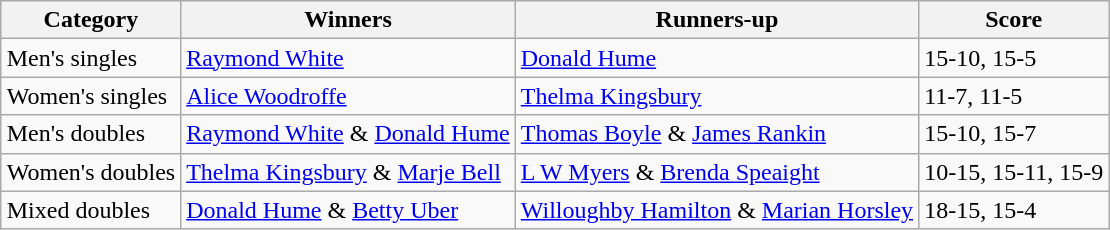<table class=wikitable style="margin:auto;">
<tr>
<th>Category</th>
<th>Winners</th>
<th>Runners-up</th>
<th>Score</th>
</tr>
<tr>
<td>Men's singles</td>
<td> <a href='#'>Raymond White</a></td>
<td> <a href='#'>Donald Hume</a></td>
<td>15-10, 15-5</td>
</tr>
<tr>
<td>Women's singles</td>
<td> <a href='#'>Alice Woodroffe</a></td>
<td> <a href='#'>Thelma Kingsbury</a></td>
<td>11-7, 11-5</td>
</tr>
<tr>
<td>Men's doubles</td>
<td> <a href='#'>Raymond White</a> & <a href='#'>Donald Hume</a></td>
<td> <a href='#'>Thomas Boyle</a> & <a href='#'>James Rankin</a></td>
<td>15-10, 15-7</td>
</tr>
<tr>
<td>Women's doubles</td>
<td> <a href='#'>Thelma Kingsbury</a> & <a href='#'>Marje Bell</a></td>
<td> <a href='#'>L W Myers</a> &  <a href='#'>Brenda Speaight</a></td>
<td>10-15, 15-11, 15-9</td>
</tr>
<tr>
<td>Mixed doubles</td>
<td> <a href='#'>Donald Hume</a> & <a href='#'>Betty Uber</a></td>
<td> <a href='#'>Willoughby Hamilton</a> &  <a href='#'>Marian Horsley</a></td>
<td>18-15, 15-4</td>
</tr>
</table>
